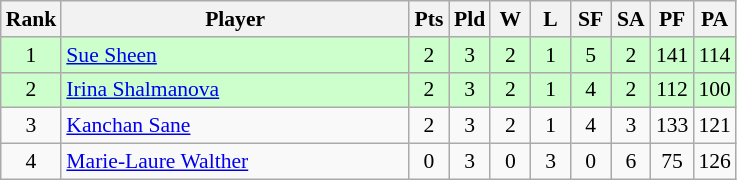<table class=wikitable style="text-align:center; font-size:90%">
<tr>
<th width="20">Rank</th>
<th width="225">Player</th>
<th width="20">Pts</th>
<th width="20">Pld</th>
<th width="20">W</th>
<th width="20">L</th>
<th width="20">SF</th>
<th width="20">SA</th>
<th width="20">PF</th>
<th width="20">PA</th>
</tr>
<tr bgcolor="#ccffcc">
<td>1</td>
<td style="text-align:left"> <a href='#'>Sue Sheen</a></td>
<td>2</td>
<td>3</td>
<td>2</td>
<td>1</td>
<td>5</td>
<td>2</td>
<td>141</td>
<td>114</td>
</tr>
<tr bgcolor="#ccffcc">
<td>2</td>
<td style="text-align:left"> <a href='#'>Irina Shalmanova</a></td>
<td>2</td>
<td>3</td>
<td>2</td>
<td>1</td>
<td>4</td>
<td>2</td>
<td>112</td>
<td>100</td>
</tr>
<tr>
<td>3</td>
<td style="text-align:left"> <a href='#'>Kanchan Sane</a></td>
<td>2</td>
<td>3</td>
<td>2</td>
<td>1</td>
<td>4</td>
<td>3</td>
<td>133</td>
<td>121</td>
</tr>
<tr>
<td>4</td>
<td style="text-align:left"> <a href='#'>Marie-Laure Walther</a></td>
<td>0</td>
<td>3</td>
<td>0</td>
<td>3</td>
<td>0</td>
<td>6</td>
<td>75</td>
<td>126</td>
</tr>
</table>
